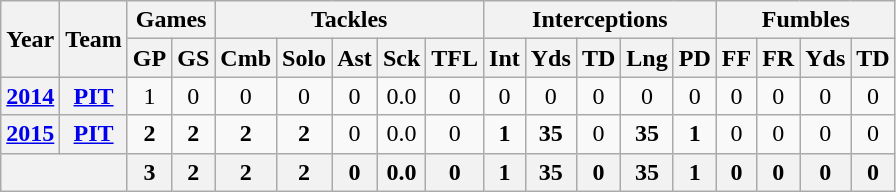<table class="wikitable" style="text-align:center">
<tr>
<th rowspan="2">Year</th>
<th rowspan="2">Team</th>
<th colspan="2">Games</th>
<th colspan="5">Tackles</th>
<th colspan="5">Interceptions</th>
<th colspan="4">Fumbles</th>
</tr>
<tr>
<th>GP</th>
<th>GS</th>
<th>Cmb</th>
<th>Solo</th>
<th>Ast</th>
<th>Sck</th>
<th>TFL</th>
<th>Int</th>
<th>Yds</th>
<th>TD</th>
<th>Lng</th>
<th>PD</th>
<th>FF</th>
<th>FR</th>
<th>Yds</th>
<th>TD</th>
</tr>
<tr>
<th><a href='#'>2014</a></th>
<th><a href='#'>PIT</a></th>
<td>1</td>
<td>0</td>
<td>0</td>
<td>0</td>
<td>0</td>
<td>0.0</td>
<td>0</td>
<td>0</td>
<td>0</td>
<td>0</td>
<td>0</td>
<td>0</td>
<td>0</td>
<td>0</td>
<td>0</td>
<td>0</td>
</tr>
<tr>
<th><a href='#'>2015</a></th>
<th><a href='#'>PIT</a></th>
<td><strong>2</strong></td>
<td><strong>2</strong></td>
<td><strong>2</strong></td>
<td><strong>2</strong></td>
<td>0</td>
<td>0.0</td>
<td>0</td>
<td><strong>1</strong></td>
<td><strong>35</strong></td>
<td>0</td>
<td><strong>35</strong></td>
<td><strong>1</strong></td>
<td>0</td>
<td>0</td>
<td>0</td>
<td>0</td>
</tr>
<tr>
<th colspan="2"></th>
<th>3</th>
<th>2</th>
<th>2</th>
<th>2</th>
<th>0</th>
<th>0.0</th>
<th>0</th>
<th>1</th>
<th>35</th>
<th>0</th>
<th>35</th>
<th>1</th>
<th>0</th>
<th>0</th>
<th>0</th>
<th>0</th>
</tr>
</table>
